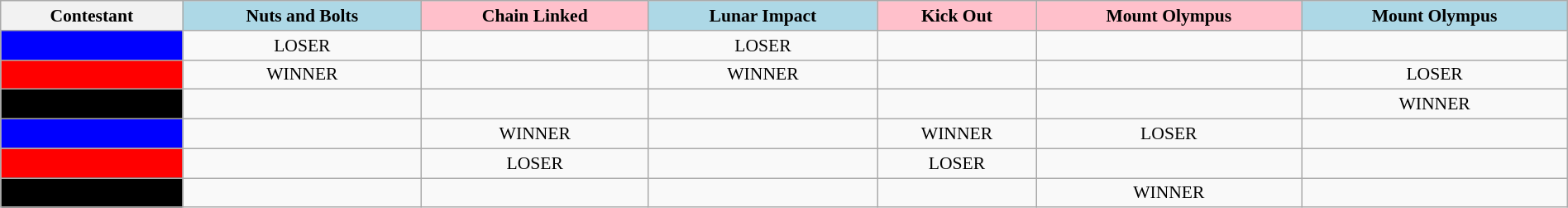<table class="wikitable" style="text-align:center; font-size:90%; width:100%">
<tr>
<th>Contestant</th>
<th style="background:lightblue;">Nuts and Bolts</th>
<th style="background:pink;">Chain Linked</th>
<th style="background:lightblue;">Lunar Impact</th>
<th style="background:pink;">Kick Out</th>
<th style="background:pink;">Mount Olympus</th>
<th style="background:lightblue;">Mount Olympus</th>
</tr>
<tr>
<td style="background:blue;"></td>
<td>LOSER</td>
<td></td>
<td>LOSER</td>
<td></td>
<td></td>
<td></td>
</tr>
<tr>
<td style="background:red;"></td>
<td>WINNER</td>
<td></td>
<td>WINNER</td>
<td></td>
<td></td>
<td>LOSER</td>
</tr>
<tr>
<td style="background:black;"></td>
<td></td>
<td></td>
<td></td>
<td></td>
<td></td>
<td>WINNER</td>
</tr>
<tr>
<td style="background:blue;"></td>
<td></td>
<td>WINNER</td>
<td></td>
<td>WINNER</td>
<td>LOSER</td>
<td></td>
</tr>
<tr>
<td style="background:red;"></td>
<td></td>
<td>LOSER</td>
<td></td>
<td>LOSER</td>
<td></td>
<td></td>
</tr>
<tr>
<td style="background:black;"></td>
<td></td>
<td></td>
<td></td>
<td></td>
<td>WINNER</td>
<td></td>
</tr>
</table>
